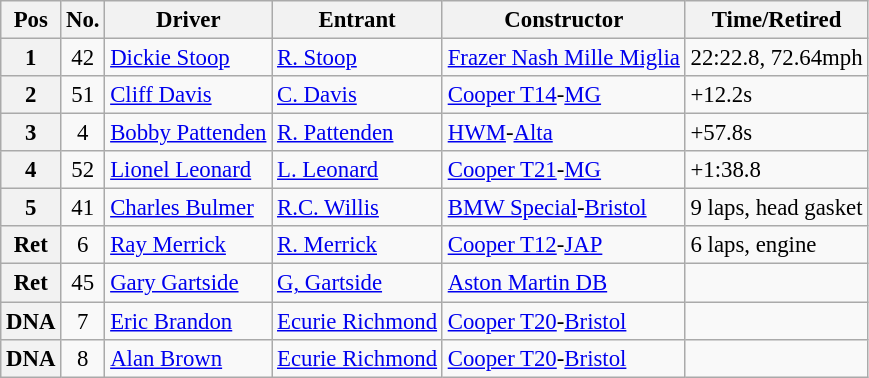<table class="wikitable" style="font-size: 95%;">
<tr>
<th>Pos</th>
<th>No.</th>
<th>Driver</th>
<th>Entrant</th>
<th>Constructor</th>
<th>Time/Retired</th>
</tr>
<tr>
<th>1</th>
<td style="text-align:center">42</td>
<td> <a href='#'>Dickie Stoop</a></td>
<td><a href='#'>R. Stoop</a></td>
<td><a href='#'>Frazer Nash Mille Miglia</a></td>
<td>22:22.8, 72.64mph</td>
</tr>
<tr>
<th>2</th>
<td style="text-align:center">51</td>
<td> <a href='#'>Cliff Davis</a></td>
<td><a href='#'>C. Davis</a></td>
<td><a href='#'>Cooper T14</a>-<a href='#'>MG</a></td>
<td>+12.2s</td>
</tr>
<tr>
<th>3</th>
<td style="text-align:center">4</td>
<td> <a href='#'>Bobby Pattenden</a></td>
<td><a href='#'>R. Pattenden</a></td>
<td><a href='#'>HWM</a>-<a href='#'>Alta</a></td>
<td>+57.8s</td>
</tr>
<tr>
<th>4</th>
<td style="text-align:center">52</td>
<td> <a href='#'>Lionel Leonard</a></td>
<td><a href='#'>L. Leonard</a></td>
<td><a href='#'>Cooper T21</a>-<a href='#'>MG</a></td>
<td>+1:38.8</td>
</tr>
<tr>
<th>5</th>
<td style="text-align:center">41</td>
<td> <a href='#'>Charles Bulmer</a></td>
<td><a href='#'>R.C. Willis</a></td>
<td><a href='#'>BMW Special</a>-<a href='#'>Bristol</a></td>
<td>9 laps, head gasket</td>
</tr>
<tr>
<th>Ret</th>
<td style="text-align:center">6</td>
<td> <a href='#'>Ray Merrick</a></td>
<td><a href='#'>R. Merrick</a></td>
<td><a href='#'>Cooper T12</a>-<a href='#'>JAP</a></td>
<td>6 laps, engine</td>
</tr>
<tr>
<th>Ret</th>
<td style="text-align:center">45</td>
<td> <a href='#'>Gary Gartside</a></td>
<td><a href='#'>G, Gartside</a></td>
<td><a href='#'>Aston Martin DB</a></td>
<td></td>
</tr>
<tr>
<th>DNA</th>
<td style="text-align:center">7</td>
<td> <a href='#'>Eric Brandon</a></td>
<td><a href='#'>Ecurie Richmond</a></td>
<td><a href='#'>Cooper T20</a>-<a href='#'>Bristol</a></td>
<td></td>
</tr>
<tr>
<th>DNA</th>
<td style="text-align:center">8</td>
<td> <a href='#'>Alan Brown</a></td>
<td><a href='#'>Ecurie Richmond</a></td>
<td><a href='#'>Cooper T20</a>-<a href='#'>Bristol</a></td>
<td></td>
</tr>
</table>
